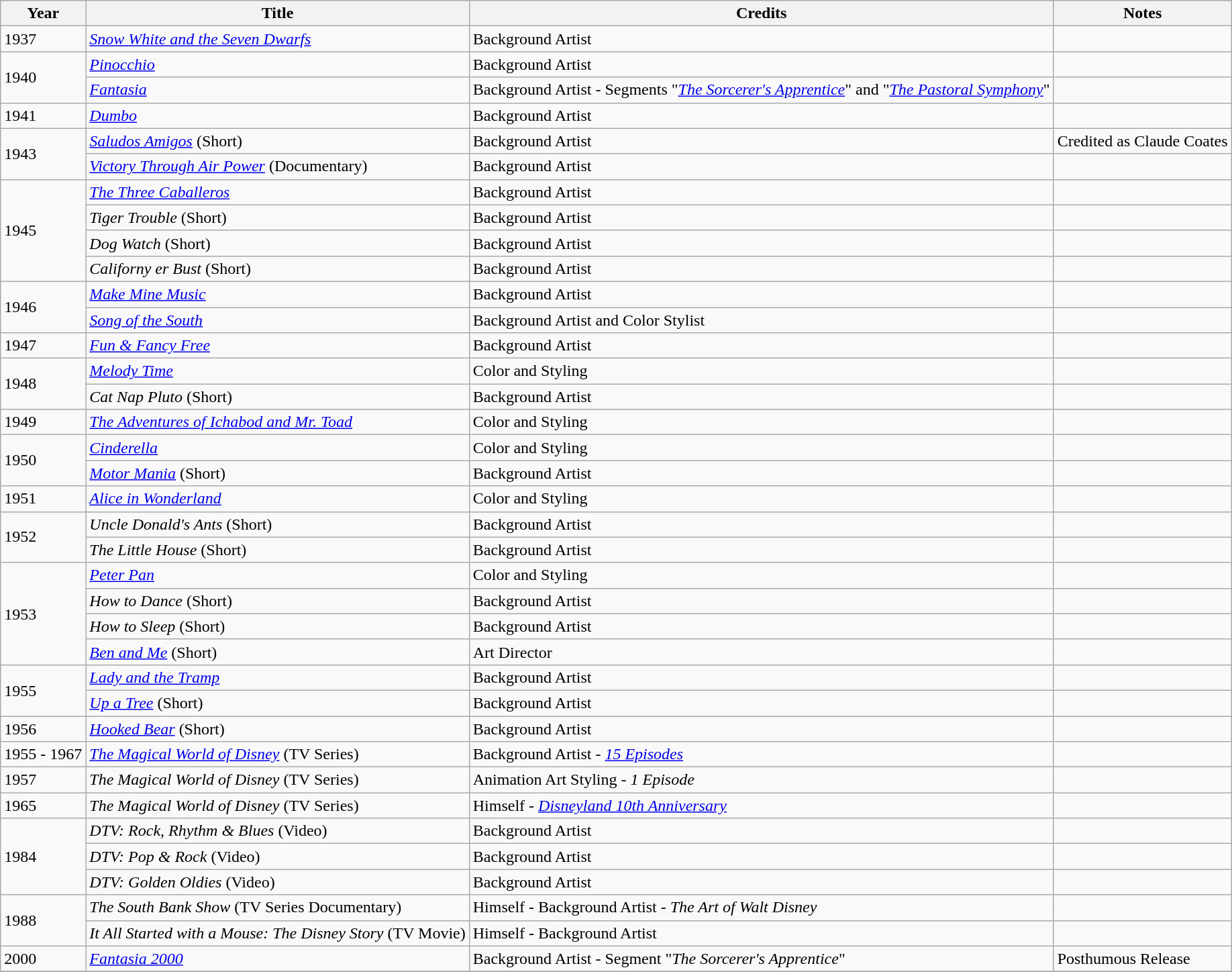<table class="wikitable sortable">
<tr>
<th>Year</th>
<th>Title</th>
<th>Credits</th>
<th>Notes</th>
</tr>
<tr>
<td>1937</td>
<td><em><a href='#'>Snow White and the Seven Dwarfs</a></em></td>
<td>Background Artist</td>
<td></td>
</tr>
<tr>
<td rowspan="2">1940</td>
<td><em><a href='#'>Pinocchio</a></em></td>
<td>Background Artist</td>
<td></td>
</tr>
<tr>
<td><em><a href='#'>Fantasia</a></em></td>
<td>Background Artist - Segments "<em><a href='#'>The Sorcerer's Apprentice</a></em>" and "<em><a href='#'>The Pastoral Symphony</a></em>"</td>
<td></td>
</tr>
<tr>
<td>1941</td>
<td><em><a href='#'>Dumbo</a></em></td>
<td>Background Artist</td>
<td></td>
</tr>
<tr>
<td rowspan="2">1943</td>
<td><em><a href='#'>Saludos Amigos</a></em> (Short)</td>
<td>Background Artist</td>
<td>Credited as Claude Coates</td>
</tr>
<tr>
<td><em><a href='#'>Victory Through Air Power</a></em> (Documentary)</td>
<td>Background Artist</td>
<td></td>
</tr>
<tr>
<td rowspan="4">1945</td>
<td><em><a href='#'>The Three Caballeros</a></em></td>
<td>Background Artist</td>
<td></td>
</tr>
<tr>
<td><em>Tiger Trouble</em> (Short)</td>
<td>Background Artist</td>
<td></td>
</tr>
<tr>
<td><em>Dog Watch</em> (Short)</td>
<td>Background Artist</td>
<td></td>
</tr>
<tr>
<td><em>Californy er Bust</em> (Short)</td>
<td>Background Artist</td>
<td></td>
</tr>
<tr>
<td rowspan="2">1946</td>
<td><em><a href='#'>Make Mine Music</a></em></td>
<td>Background Artist</td>
<td></td>
</tr>
<tr>
<td><em><a href='#'>Song of the South</a></em></td>
<td>Background Artist and Color Stylist</td>
<td></td>
</tr>
<tr>
<td>1947</td>
<td><em><a href='#'>Fun & Fancy Free</a></em></td>
<td>Background Artist</td>
<td></td>
</tr>
<tr>
<td rowspan="2">1948</td>
<td><em><a href='#'>Melody Time</a></em></td>
<td>Color and Styling</td>
<td></td>
</tr>
<tr>
<td><em>Cat Nap Pluto</em> (Short)</td>
<td>Background Artist</td>
<td></td>
</tr>
<tr>
<td>1949</td>
<td><em><a href='#'>The Adventures of Ichabod and Mr. Toad</a></em></td>
<td>Color and Styling</td>
<td></td>
</tr>
<tr>
<td rowspan="2">1950</td>
<td><em><a href='#'>Cinderella</a></em></td>
<td>Color and Styling</td>
<td></td>
</tr>
<tr>
<td><em><a href='#'>Motor Mania</a></em> (Short)</td>
<td>Background Artist</td>
<td></td>
</tr>
<tr>
<td>1951</td>
<td><em><a href='#'>Alice in Wonderland</a></em></td>
<td>Color and Styling</td>
<td></td>
</tr>
<tr>
<td rowspan="2">1952</td>
<td><em>Uncle Donald's Ants</em> (Short)</td>
<td>Background Artist</td>
<td></td>
</tr>
<tr>
<td><em>The Little House</em> (Short)</td>
<td>Background Artist</td>
<td></td>
</tr>
<tr>
<td rowspan="4">1953</td>
<td><em><a href='#'>Peter Pan</a></em></td>
<td>Color and Styling</td>
<td></td>
</tr>
<tr>
<td><em>How to Dance</em> (Short)</td>
<td>Background Artist</td>
<td></td>
</tr>
<tr>
<td><em>How to Sleep</em> (Short)</td>
<td>Background Artist</td>
<td></td>
</tr>
<tr>
<td><em><a href='#'>Ben and Me</a></em> (Short)</td>
<td>Art Director</td>
<td></td>
</tr>
<tr>
<td rowspan="2">1955</td>
<td><em><a href='#'>Lady and the Tramp</a></em></td>
<td>Background Artist</td>
<td></td>
</tr>
<tr>
<td><em><a href='#'>Up a Tree</a></em> (Short)</td>
<td>Background Artist</td>
<td></td>
</tr>
<tr>
<td>1956</td>
<td><em><a href='#'>Hooked Bear</a></em> (Short)</td>
<td>Background Artist</td>
<td></td>
</tr>
<tr>
<td>1955 - 1967</td>
<td><em><a href='#'>The Magical World of Disney</a></em> (TV Series)</td>
<td>Background Artist - <em><a href='#'>15 Episodes</a></em></td>
<td></td>
</tr>
<tr>
<td>1957</td>
<td><em>The Magical World of Disney</em> (TV Series)</td>
<td>Animation Art Styling - <em>1 Episode</em></td>
<td></td>
</tr>
<tr>
<td>1965</td>
<td><em>The Magical World of Disney</em> (TV Series)</td>
<td>Himself - <em><a href='#'>Disneyland 10th Anniversary</a></em></td>
<td></td>
</tr>
<tr>
<td rowspan="3">1984</td>
<td><em>DTV: Rock, Rhythm & Blues</em> (Video)</td>
<td>Background Artist</td>
<td></td>
</tr>
<tr>
<td><em>DTV: Pop & Rock</em> (Video)</td>
<td>Background Artist</td>
<td></td>
</tr>
<tr>
<td><em>DTV: Golden Oldies</em> (Video)</td>
<td>Background Artist</td>
<td></td>
</tr>
<tr>
<td rowspan="2">1988</td>
<td><em>The South Bank Show</em> (TV Series Documentary)</td>
<td>Himself - Background Artist - <em>The Art of Walt Disney</em></td>
<td></td>
</tr>
<tr>
<td><em>It All Started with a Mouse: The Disney Story</em> (TV Movie)</td>
<td>Himself - Background Artist</td>
<td></td>
</tr>
<tr>
<td>2000</td>
<td><em><a href='#'>Fantasia 2000</a></em></td>
<td>Background Artist - Segment "<em>The Sorcerer's Apprentice</em>"</td>
<td>Posthumous Release</td>
</tr>
<tr>
</tr>
</table>
